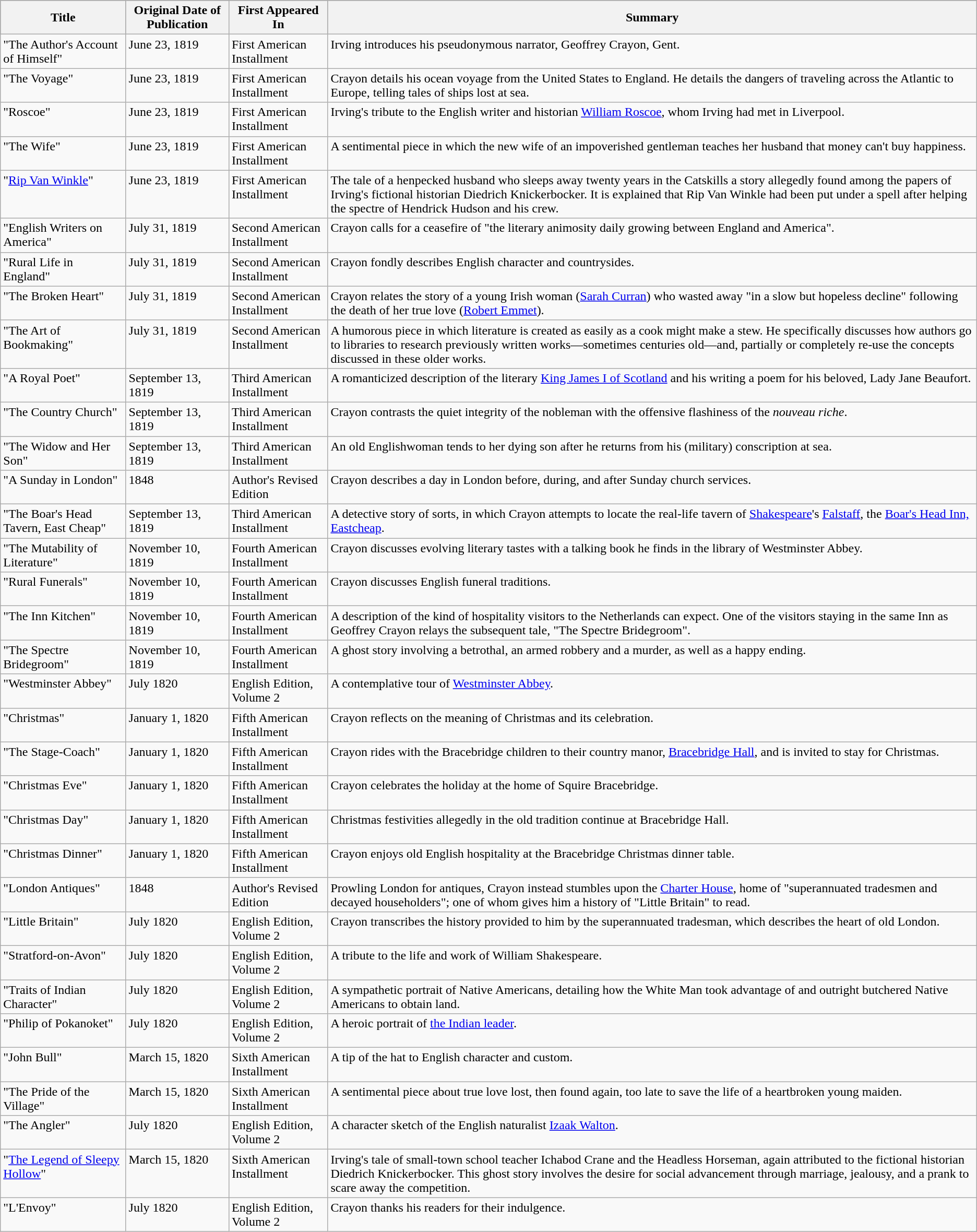<table class="wikitable" align="center" cellpadding="7" style="clear:both;">
<tr align="center" bgcolor="#696969">
<th><div>Title</div></th>
<th><div>Original Date of Publication</div></th>
<th><div>First Appeared In</div></th>
<th><div>Summary</div></th>
</tr>
<tr valign="top">
<td>"The Author's Account of Himself"</td>
<td>June 23, 1819</td>
<td>First American Installment</td>
<td>Irving introduces his pseudonymous narrator, Geoffrey Crayon, Gent.</td>
</tr>
<tr valign="top">
<td>"The Voyage"</td>
<td>June 23, 1819</td>
<td>First American Installment</td>
<td>Crayon details his ocean voyage from the United States to England. He details the dangers of traveling across the Atlantic to Europe, telling tales of ships lost at sea.</td>
</tr>
<tr valign="top">
<td>"Roscoe"</td>
<td>June 23, 1819</td>
<td>First American Installment</td>
<td>Irving's tribute to the English writer and historian <a href='#'>William Roscoe</a>, whom Irving had met in Liverpool.</td>
</tr>
<tr valign="top">
<td>"The Wife"</td>
<td>June 23, 1819</td>
<td>First American Installment</td>
<td>A sentimental piece in which the new wife of an impoverished gentleman teaches her husband that money can't buy happiness.</td>
</tr>
<tr valign="top">
<td>"<a href='#'>Rip Van Winkle</a>"</td>
<td>June 23, 1819</td>
<td>First American Installment</td>
<td>The tale of a henpecked husband who sleeps away twenty years in the Catskills a story allegedly found among the papers of Irving's fictional historian Diedrich Knickerbocker. It is explained that Rip Van Winkle had been put under a spell after helping the spectre of Hendrick Hudson and his crew.</td>
</tr>
<tr valign="top">
<td>"English Writers on America"</td>
<td>July 31, 1819</td>
<td>Second American Installment</td>
<td>Crayon calls for a ceasefire of "the literary animosity daily growing between England and America".</td>
</tr>
<tr valign="top">
<td>"Rural Life in England"</td>
<td>July 31, 1819</td>
<td>Second American Installment</td>
<td>Crayon fondly describes English character and countrysides.</td>
</tr>
<tr valign="top">
<td>"The Broken Heart"</td>
<td>July 31, 1819</td>
<td>Second American Installment</td>
<td>Crayon relates the story of a young Irish woman (<a href='#'>Sarah Curran</a>) who wasted away "in a slow but hopeless decline" following the death of her true love (<a href='#'>Robert Emmet</a>).</td>
</tr>
<tr valign="top">
<td>"The Art of Bookmaking"</td>
<td>July 31, 1819</td>
<td>Second American Installment</td>
<td>A humorous piece in which literature is created as easily as a cook might make a stew. He specifically discusses how authors go to libraries to research previously written works—sometimes centuries old—and, partially or completely re-use the concepts discussed in these older works.</td>
</tr>
<tr valign="top">
<td>"A Royal Poet"</td>
<td>September 13, 1819</td>
<td>Third American Installment</td>
<td>A romanticized description of the literary <a href='#'>King James I of Scotland</a> and his writing a poem for his beloved, Lady Jane Beaufort.</td>
</tr>
<tr valign="top">
<td>"The Country Church"</td>
<td>September 13, 1819</td>
<td>Third American Installment</td>
<td>Crayon contrasts the quiet integrity of the nobleman with the offensive flashiness of the <em>nouveau riche</em>.</td>
</tr>
<tr valign="top">
<td>"The Widow and Her Son"</td>
<td>September 13, 1819</td>
<td>Third American Installment</td>
<td>An old Englishwoman tends to her dying son after he returns from his (military) conscription at sea.</td>
</tr>
<tr valign="top">
<td>"A Sunday in London"</td>
<td>1848</td>
<td>Author's Revised Edition</td>
<td>Crayon describes a day in London before, during, and after Sunday church services.</td>
</tr>
<tr valign="top">
<td>"The Boar's Head Tavern, East Cheap"</td>
<td>September 13, 1819</td>
<td>Third American Installment</td>
<td>A detective story of sorts, in which Crayon attempts to locate the real-life tavern of <a href='#'>Shakespeare</a>'s <a href='#'>Falstaff</a>, the <a href='#'>Boar's Head Inn, Eastcheap</a>.</td>
</tr>
<tr valign="top">
<td>"The Mutability of Literature"</td>
<td>November 10, 1819</td>
<td>Fourth American Installment</td>
<td>Crayon discusses evolving literary tastes with a talking book he finds in the library of Westminster Abbey.</td>
</tr>
<tr valign="top">
<td>"Rural Funerals"</td>
<td>November 10, 1819</td>
<td>Fourth American Installment</td>
<td>Crayon discusses English funeral traditions.</td>
</tr>
<tr valign="top">
<td>"The Inn Kitchen"</td>
<td>November 10, 1819</td>
<td>Fourth American Installment</td>
<td>A description of the kind of hospitality visitors to the Netherlands can expect. One of the visitors staying in the same Inn as Geoffrey Crayon relays the subsequent tale, "The Spectre Bridegroom".</td>
</tr>
<tr valign="top">
<td>"The Spectre Bridegroom"</td>
<td>November 10, 1819</td>
<td>Fourth American Installment</td>
<td>A ghost story involving a betrothal, an armed robbery and a murder, as well as a happy ending.</td>
</tr>
<tr valign="top">
<td>"Westminster Abbey"</td>
<td>July 1820</td>
<td>English Edition, Volume 2</td>
<td>A contemplative tour of <a href='#'>Westminster Abbey</a>.</td>
</tr>
<tr valign="top">
<td>"Christmas"</td>
<td>January 1, 1820</td>
<td>Fifth American Installment</td>
<td>Crayon reflects on the meaning of Christmas and its celebration.</td>
</tr>
<tr valign="top">
<td>"The Stage-Coach"</td>
<td>January 1, 1820</td>
<td>Fifth American Installment</td>
<td>Crayon rides with the Bracebridge children to their country manor, <a href='#'>Bracebridge Hall</a>, and is invited to stay for Christmas.</td>
</tr>
<tr valign="top">
<td>"Christmas Eve"</td>
<td>January 1, 1820</td>
<td>Fifth American Installment</td>
<td>Crayon celebrates the holiday at the home of Squire Bracebridge.</td>
</tr>
<tr valign="top">
<td>"Christmas Day"</td>
<td>January 1, 1820</td>
<td>Fifth American Installment</td>
<td>Christmas festivities allegedly in the old tradition continue at Bracebridge Hall.</td>
</tr>
<tr valign="top">
<td>"Christmas Dinner"</td>
<td>January 1, 1820</td>
<td>Fifth American Installment</td>
<td>Crayon enjoys old English hospitality at the Bracebridge Christmas dinner table.</td>
</tr>
<tr valign="top">
<td>"London Antiques"</td>
<td>1848</td>
<td>Author's Revised Edition</td>
<td>Prowling London for antiques, Crayon instead stumbles upon the <a href='#'>Charter House</a>, home of "superannuated tradesmen and decayed householders"; one of whom gives him a history of "Little Britain" to read.</td>
</tr>
<tr valign="top">
<td>"Little Britain"</td>
<td>July 1820</td>
<td>English Edition, Volume 2</td>
<td>Crayon transcribes the history provided to him by the superannuated tradesman, which describes the heart of old London.</td>
</tr>
<tr valign="top">
<td>"Stratford-on-Avon"</td>
<td>July 1820</td>
<td>English Edition, Volume 2</td>
<td>A tribute to the life and work of William Shakespeare.</td>
</tr>
<tr valign="top">
<td>"Traits of Indian Character"</td>
<td>July 1820</td>
<td>English Edition, Volume 2</td>
<td>A sympathetic portrait of Native Americans, detailing how the White Man took advantage of and outright butchered Native Americans to obtain land.</td>
</tr>
<tr valign="top">
<td>"Philip of Pokanoket"</td>
<td>July 1820</td>
<td>English Edition, Volume 2</td>
<td>A heroic portrait of <a href='#'>the Indian leader</a>.</td>
</tr>
<tr valign="top">
<td>"John Bull"</td>
<td>March 15, 1820</td>
<td>Sixth American Installment</td>
<td>A tip of the hat to English character and custom.</td>
</tr>
<tr valign="top">
<td>"The Pride of the Village"</td>
<td>March 15, 1820</td>
<td>Sixth American Installment</td>
<td>A sentimental piece about true love lost, then found again, too late to save the life of a heartbroken young maiden.</td>
</tr>
<tr valign="top">
<td>"The Angler"</td>
<td>July 1820</td>
<td>English Edition, Volume 2</td>
<td>A character sketch of the English naturalist <a href='#'>Izaak Walton</a>.</td>
</tr>
<tr valign="top">
<td>"<a href='#'>The Legend of Sleepy Hollow</a>"</td>
<td>March 15, 1820</td>
<td>Sixth American Installment</td>
<td>Irving's tale of small-town school teacher Ichabod Crane and the Headless Horseman, again attributed to the fictional historian Diedrich Knickerbocker. This ghost story involves the desire for social advancement through marriage, jealousy, and a prank to scare away the competition.</td>
</tr>
<tr valign="top">
<td>"L'Envoy"</td>
<td>July 1820</td>
<td>English Edition, Volume 2</td>
<td>Crayon thanks his readers for their indulgence.</td>
</tr>
</table>
